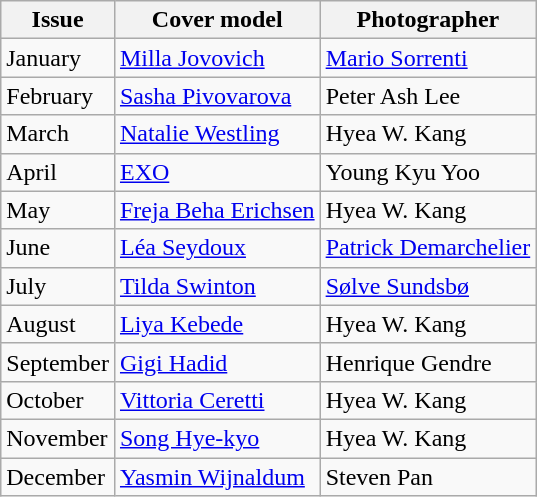<table class="sortable wikitable">
<tr>
<th>Issue</th>
<th>Cover model</th>
<th>Photographer</th>
</tr>
<tr>
<td>January</td>
<td><a href='#'>Milla Jovovich</a></td>
<td><a href='#'>Mario Sorrenti</a></td>
</tr>
<tr>
<td>February</td>
<td><a href='#'>Sasha Pivovarova</a></td>
<td>Peter Ash Lee</td>
</tr>
<tr>
<td>March</td>
<td><a href='#'>Natalie Westling</a></td>
<td>Hyea W. Kang</td>
</tr>
<tr>
<td>April</td>
<td><a href='#'>EXO</a></td>
<td>Young Kyu Yoo</td>
</tr>
<tr>
<td>May</td>
<td><a href='#'>Freja Beha Erichsen</a></td>
<td>Hyea W. Kang</td>
</tr>
<tr>
<td>June</td>
<td><a href='#'>Léa Seydoux</a></td>
<td><a href='#'>Patrick Demarchelier</a></td>
</tr>
<tr>
<td>July</td>
<td><a href='#'>Tilda Swinton</a></td>
<td><a href='#'>Sølve Sundsbø</a></td>
</tr>
<tr>
<td>August</td>
<td><a href='#'>Liya Kebede</a></td>
<td>Hyea W. Kang</td>
</tr>
<tr>
<td>September</td>
<td><a href='#'>Gigi Hadid</a></td>
<td>Henrique Gendre</td>
</tr>
<tr>
<td>October</td>
<td><a href='#'>Vittoria Ceretti</a></td>
<td>Hyea W. Kang</td>
</tr>
<tr>
<td>November</td>
<td><a href='#'>Song Hye-kyo</a></td>
<td>Hyea W. Kang</td>
</tr>
<tr>
<td>December</td>
<td><a href='#'>Yasmin Wijnaldum</a></td>
<td>Steven Pan</td>
</tr>
</table>
